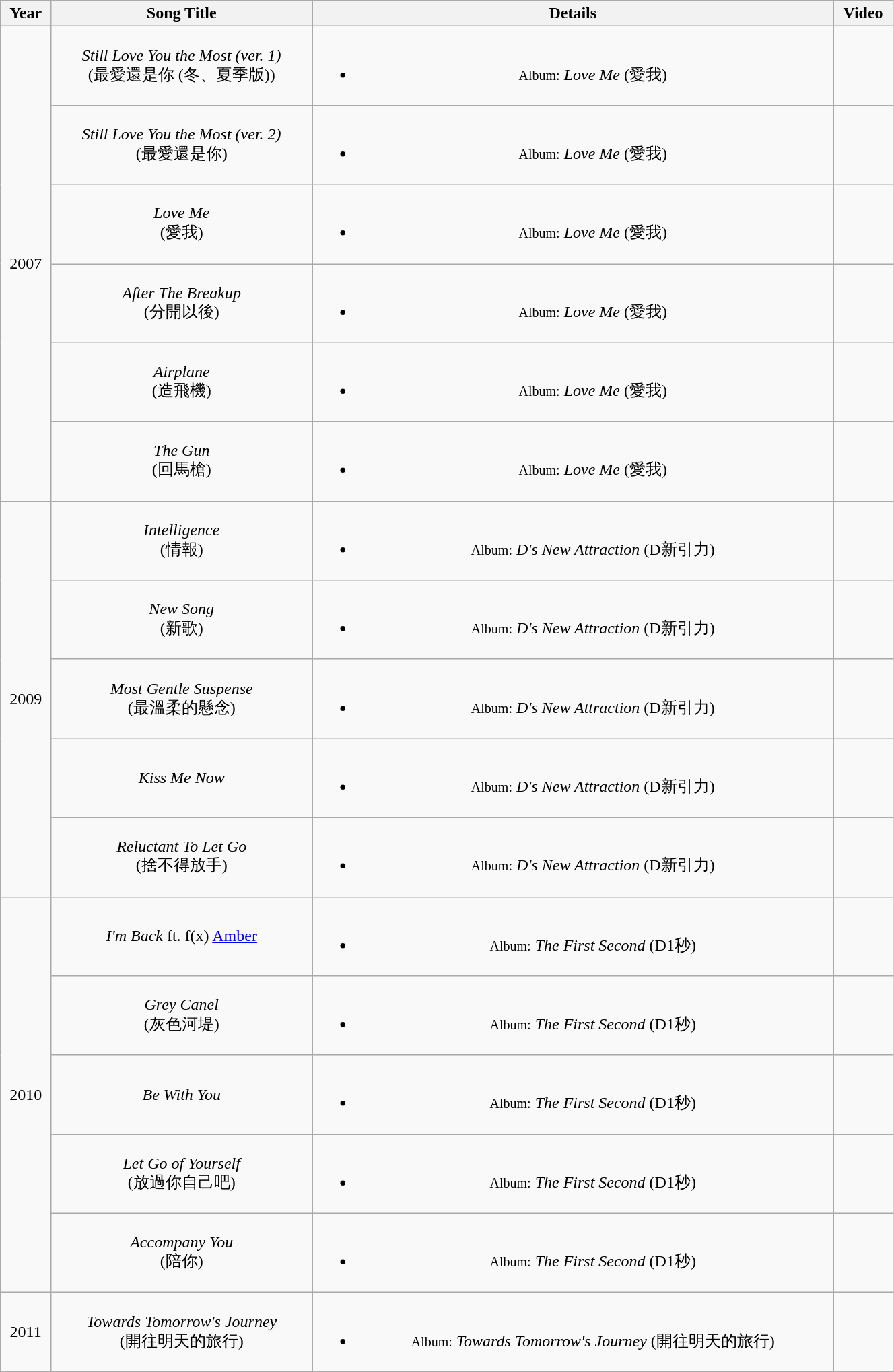<table class="wikitable" width=70%>
<tr>
<th>Year</th>
<th>Song Title</th>
<th>Details</th>
<th>Video</th>
</tr>
<tr align=center>
<td rowspan=6>2007</td>
<td><em>Still Love You the Most (ver. 1)</em><br>(最愛還是你 (冬、夏季版))</td>
<td><br><ul><li><small>Album:</small> <em>Love Me</em> (愛我)</li></ul></td>
<td></td>
</tr>
<tr align=center>
<td><em>Still Love You the Most (ver. 2)</em><br>(最愛還是你)</td>
<td><br><ul><li><small>Album:</small> <em>Love Me</em> (愛我)</li></ul></td>
<td></td>
</tr>
<tr align=center>
<td><em>Love Me</em><br> (愛我)</td>
<td><br><ul><li><small>Album:</small> <em>Love Me</em> (愛我)</li></ul></td>
<td></td>
</tr>
<tr align=center>
<td><em>After The Breakup</em><br>(分開以後)</td>
<td><br><ul><li><small>Album:</small> <em>Love Me</em> (愛我)</li></ul></td>
<td></td>
</tr>
<tr align=center>
<td><em>Airplane</em><br> (造飛機)</td>
<td><br><ul><li><small>Album:</small> <em>Love Me</em> (愛我)</li></ul></td>
<td></td>
</tr>
<tr align=center>
<td><em>The Gun</em><br> (回馬槍)</td>
<td><br><ul><li><small>Album:</small> <em>Love Me</em> (愛我)</li></ul></td>
<td></td>
</tr>
<tr align=center>
<td rowspan=5>2009</td>
<td><em>Intelligence</em><br>(情報)</td>
<td><br><ul><li><small>Album:</small> <em>D's New Attraction</em> (D新引力)</li></ul></td>
<td></td>
</tr>
<tr align=center>
<td><em>New Song</em> <br>(新歌)</td>
<td><br><ul><li><small>Album:</small> <em>D's New Attraction</em> (D新引力)</li></ul></td>
<td></td>
</tr>
<tr align=center>
<td><em>Most Gentle Suspense</em><br> (最溫柔的懸念)</td>
<td><br><ul><li><small>Album:</small> <em>D's New Attraction</em> (D新引力)</li></ul></td>
<td></td>
</tr>
<tr align=center>
<td><em>Kiss Me Now</em></td>
<td><br><ul><li><small>Album:</small> <em>D's New Attraction</em> (D新引力)</li></ul></td>
<td></td>
</tr>
<tr align=center>
<td><em>Reluctant To Let Go</em><br>(捨不得放手)</td>
<td><br><ul><li><small>Album:</small> <em>D's New Attraction</em> (D新引力)</li></ul></td>
<td></td>
</tr>
<tr align=center>
<td rowspan=5>2010</td>
<td><em>I'm Back</em> ft. f(x) <a href='#'>Amber</a></td>
<td><br><ul><li><small>Album:</small> <em>The First Second</em> (D1秒)</li></ul></td>
<td></td>
</tr>
<tr align=center>
<td><em>Grey Canel</em><br>(灰色河堤)</td>
<td><br><ul><li><small>Album:</small> <em>The First Second</em> (D1秒)</li></ul></td>
<td></td>
</tr>
<tr align=center>
<td><em>Be With You</em></td>
<td><br><ul><li><small>Album:</small> <em>The First Second</em> (D1秒)</li></ul></td>
<td></td>
</tr>
<tr align=center>
<td><em>Let Go of Yourself</em><br>(放過你自己吧)</td>
<td><br><ul><li><small>Album:</small> <em>The First Second</em> (D1秒)</li></ul></td>
<td></td>
</tr>
<tr align=center>
<td><em>Accompany You</em><br>(陪你)</td>
<td><br><ul><li><small>Album:</small> <em>The First Second</em> (D1秒)</li></ul></td>
<td></td>
</tr>
<tr align=center>
<td rowspan=5>2011</td>
<td><em>Towards Tomorrow's Journey</em><br>(開往明天的旅行)</td>
<td><br><ul><li><small>Album:</small> <em>Towards Tomorrow's Journey</em> (開往明天的旅行)</li></ul></td>
<td></td>
</tr>
</table>
